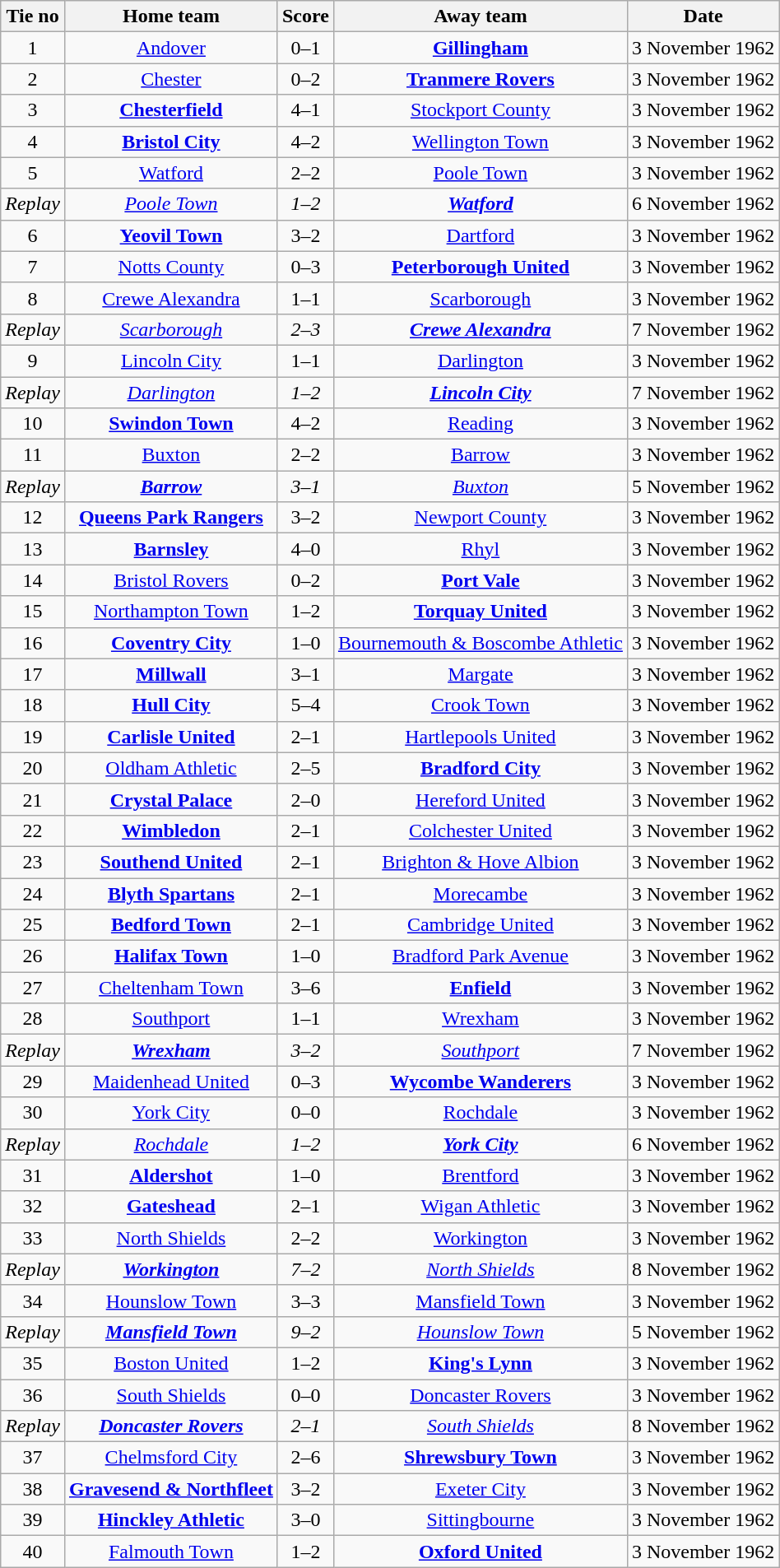<table class="wikitable" style="text-align: center">
<tr>
<th>Tie no</th>
<th>Home team</th>
<th>Score</th>
<th>Away team</th>
<th>Date</th>
</tr>
<tr>
<td>1</td>
<td><a href='#'>Andover</a></td>
<td>0–1</td>
<td><strong><a href='#'>Gillingham</a></strong></td>
<td>3 November 1962</td>
</tr>
<tr>
<td>2</td>
<td><a href='#'>Chester</a></td>
<td>0–2</td>
<td><strong><a href='#'>Tranmere Rovers</a></strong></td>
<td>3 November 1962</td>
</tr>
<tr>
<td>3</td>
<td><strong><a href='#'>Chesterfield</a></strong></td>
<td>4–1</td>
<td><a href='#'>Stockport County</a></td>
<td>3 November 1962</td>
</tr>
<tr>
<td>4</td>
<td><strong><a href='#'>Bristol City</a></strong></td>
<td>4–2</td>
<td><a href='#'>Wellington Town</a></td>
<td>3 November 1962</td>
</tr>
<tr>
<td>5</td>
<td><a href='#'>Watford</a></td>
<td>2–2</td>
<td><a href='#'>Poole Town</a></td>
<td>3 November 1962</td>
</tr>
<tr>
<td><em>Replay</em></td>
<td><em><a href='#'>Poole Town</a></em></td>
<td><em>1–2</em></td>
<td><strong><em><a href='#'>Watford</a></em></strong></td>
<td>6 November 1962</td>
</tr>
<tr>
<td>6</td>
<td><strong><a href='#'>Yeovil Town</a></strong></td>
<td>3–2</td>
<td><a href='#'>Dartford</a></td>
<td>3 November 1962</td>
</tr>
<tr>
<td>7</td>
<td><a href='#'>Notts County</a></td>
<td>0–3</td>
<td><strong><a href='#'>Peterborough United</a></strong></td>
<td>3 November 1962</td>
</tr>
<tr>
<td>8</td>
<td><a href='#'>Crewe Alexandra</a></td>
<td>1–1</td>
<td><a href='#'>Scarborough</a></td>
<td>3 November 1962</td>
</tr>
<tr>
<td><em>Replay</em></td>
<td><em><a href='#'>Scarborough</a></em></td>
<td><em>2–3</em></td>
<td><strong><em><a href='#'>Crewe Alexandra</a></em></strong></td>
<td>7 November 1962</td>
</tr>
<tr>
<td>9</td>
<td><a href='#'>Lincoln City</a></td>
<td>1–1</td>
<td><a href='#'>Darlington</a></td>
<td>3 November 1962</td>
</tr>
<tr>
<td><em>Replay</em></td>
<td><em><a href='#'>Darlington</a></em></td>
<td><em>1–2</em></td>
<td><strong><em><a href='#'>Lincoln City</a></em></strong></td>
<td>7 November 1962</td>
</tr>
<tr>
<td>10</td>
<td><strong><a href='#'>Swindon Town</a></strong></td>
<td>4–2</td>
<td><a href='#'>Reading</a></td>
<td>3 November 1962</td>
</tr>
<tr>
<td>11</td>
<td><a href='#'>Buxton</a></td>
<td>2–2</td>
<td><a href='#'>Barrow</a></td>
<td>3 November 1962</td>
</tr>
<tr>
<td><em>Replay</em></td>
<td><strong><em><a href='#'>Barrow</a></em></strong></td>
<td><em>3–1</em></td>
<td><em><a href='#'>Buxton</a></em></td>
<td>5 November 1962</td>
</tr>
<tr>
<td>12</td>
<td><strong><a href='#'>Queens Park Rangers</a></strong></td>
<td>3–2</td>
<td><a href='#'>Newport County</a></td>
<td>3 November 1962</td>
</tr>
<tr>
<td>13</td>
<td><strong><a href='#'>Barnsley</a></strong></td>
<td>4–0</td>
<td><a href='#'>Rhyl</a></td>
<td>3 November 1962</td>
</tr>
<tr>
<td>14</td>
<td><a href='#'>Bristol Rovers</a></td>
<td>0–2</td>
<td><strong><a href='#'>Port Vale</a></strong></td>
<td>3 November 1962</td>
</tr>
<tr>
<td>15</td>
<td><a href='#'>Northampton Town</a></td>
<td>1–2</td>
<td><strong><a href='#'>Torquay United</a></strong></td>
<td>3 November 1962</td>
</tr>
<tr>
<td>16</td>
<td><strong><a href='#'>Coventry City</a></strong></td>
<td>1–0</td>
<td><a href='#'>Bournemouth & Boscombe Athletic</a></td>
<td>3 November 1962</td>
</tr>
<tr>
<td>17</td>
<td><strong><a href='#'>Millwall</a></strong></td>
<td>3–1</td>
<td><a href='#'>Margate</a></td>
<td>3 November 1962</td>
</tr>
<tr>
<td>18</td>
<td><strong><a href='#'>Hull City</a></strong></td>
<td>5–4</td>
<td><a href='#'>Crook Town</a></td>
<td>3 November 1962</td>
</tr>
<tr>
<td>19</td>
<td><strong><a href='#'>Carlisle United</a></strong></td>
<td>2–1</td>
<td><a href='#'>Hartlepools United</a></td>
<td>3 November 1962</td>
</tr>
<tr>
<td>20</td>
<td><a href='#'>Oldham Athletic</a></td>
<td>2–5</td>
<td><strong><a href='#'>Bradford City</a></strong></td>
<td>3 November 1962</td>
</tr>
<tr>
<td>21</td>
<td><strong><a href='#'>Crystal Palace</a></strong></td>
<td>2–0</td>
<td><a href='#'>Hereford United</a></td>
<td>3 November 1962</td>
</tr>
<tr>
<td>22</td>
<td><strong><a href='#'>Wimbledon</a></strong></td>
<td>2–1</td>
<td><a href='#'>Colchester United</a></td>
<td>3 November 1962</td>
</tr>
<tr>
<td>23</td>
<td><strong><a href='#'>Southend United</a></strong></td>
<td>2–1</td>
<td><a href='#'>Brighton & Hove Albion</a></td>
<td>3 November 1962</td>
</tr>
<tr>
<td>24</td>
<td><strong><a href='#'>Blyth Spartans</a></strong></td>
<td>2–1</td>
<td><a href='#'>Morecambe</a></td>
<td>3 November 1962</td>
</tr>
<tr>
<td>25</td>
<td><strong><a href='#'>Bedford Town</a></strong></td>
<td>2–1</td>
<td><a href='#'>Cambridge United</a></td>
<td>3 November 1962</td>
</tr>
<tr>
<td>26</td>
<td><strong><a href='#'>Halifax Town</a></strong></td>
<td>1–0</td>
<td><a href='#'>Bradford Park Avenue</a></td>
<td>3 November 1962</td>
</tr>
<tr>
<td>27</td>
<td><a href='#'>Cheltenham Town</a></td>
<td>3–6</td>
<td><strong><a href='#'>Enfield</a></strong></td>
<td>3 November 1962</td>
</tr>
<tr>
<td>28</td>
<td><a href='#'>Southport</a></td>
<td>1–1</td>
<td><a href='#'>Wrexham</a></td>
<td>3 November 1962</td>
</tr>
<tr>
<td><em>Replay</em></td>
<td><strong><em><a href='#'>Wrexham</a></em></strong></td>
<td><em>3–2</em></td>
<td><em><a href='#'>Southport</a></em></td>
<td>7 November 1962</td>
</tr>
<tr>
<td>29</td>
<td><a href='#'>Maidenhead United</a></td>
<td>0–3</td>
<td><strong><a href='#'>Wycombe Wanderers</a></strong></td>
<td>3 November 1962</td>
</tr>
<tr>
<td>30</td>
<td><a href='#'>York City</a></td>
<td>0–0</td>
<td><a href='#'>Rochdale</a></td>
<td>3 November 1962</td>
</tr>
<tr>
<td><em>Replay</em></td>
<td><em><a href='#'>Rochdale</a></em></td>
<td><em>1–2</em></td>
<td><strong><em><a href='#'>York City</a></em></strong></td>
<td>6 November 1962</td>
</tr>
<tr>
<td>31</td>
<td><strong><a href='#'>Aldershot</a></strong></td>
<td>1–0</td>
<td><a href='#'>Brentford</a></td>
<td>3 November 1962</td>
</tr>
<tr>
<td>32</td>
<td><strong><a href='#'>Gateshead</a></strong></td>
<td>2–1</td>
<td><a href='#'>Wigan Athletic</a></td>
<td>3 November 1962</td>
</tr>
<tr>
<td>33</td>
<td><a href='#'>North Shields</a></td>
<td>2–2</td>
<td><a href='#'>Workington</a></td>
<td>3 November 1962</td>
</tr>
<tr>
<td><em>Replay</em></td>
<td><strong><em><a href='#'>Workington</a></em></strong></td>
<td><em>7–2</em></td>
<td><em><a href='#'>North Shields</a></em></td>
<td>8 November 1962</td>
</tr>
<tr>
<td>34</td>
<td><a href='#'>Hounslow Town</a></td>
<td>3–3</td>
<td><a href='#'>Mansfield Town</a></td>
<td>3 November 1962</td>
</tr>
<tr>
<td><em>Replay</em></td>
<td><strong><em><a href='#'>Mansfield Town</a></em></strong></td>
<td><em>9–2</em></td>
<td><em><a href='#'>Hounslow Town</a></em></td>
<td>5 November 1962</td>
</tr>
<tr>
<td>35</td>
<td><a href='#'>Boston United</a></td>
<td>1–2</td>
<td><strong><a href='#'>King's Lynn</a></strong></td>
<td>3 November 1962</td>
</tr>
<tr>
<td>36</td>
<td><a href='#'>South Shields</a></td>
<td>0–0</td>
<td><a href='#'>Doncaster Rovers</a></td>
<td>3 November 1962</td>
</tr>
<tr>
<td><em>Replay</em></td>
<td><strong><em><a href='#'>Doncaster Rovers</a></em></strong></td>
<td><em>2–1</em></td>
<td><em><a href='#'>South Shields</a></em></td>
<td>8 November 1962</td>
</tr>
<tr>
<td>37</td>
<td><a href='#'>Chelmsford City</a></td>
<td>2–6</td>
<td><strong><a href='#'>Shrewsbury Town</a></strong></td>
<td>3 November 1962</td>
</tr>
<tr>
<td>38</td>
<td><strong><a href='#'>Gravesend & Northfleet</a></strong></td>
<td>3–2</td>
<td><a href='#'>Exeter City</a></td>
<td>3 November 1962</td>
</tr>
<tr>
<td>39</td>
<td><strong><a href='#'>Hinckley Athletic</a></strong></td>
<td>3–0</td>
<td><a href='#'>Sittingbourne</a></td>
<td>3 November 1962</td>
</tr>
<tr>
<td>40</td>
<td><a href='#'>Falmouth Town</a></td>
<td>1–2</td>
<td><strong><a href='#'>Oxford United</a></strong></td>
<td>3 November 1962</td>
</tr>
</table>
